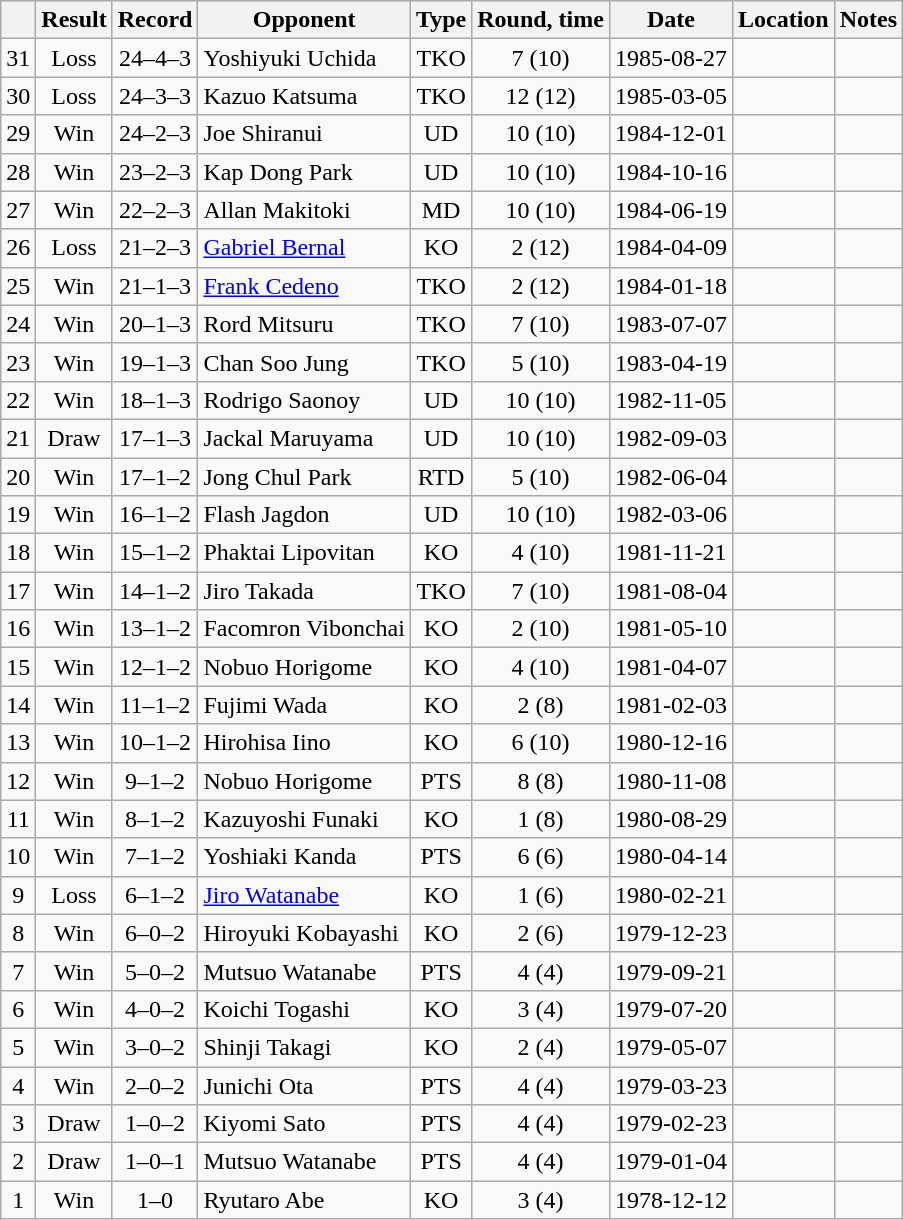<table class=wikitable style=text-align:center>
<tr>
<th></th>
<th>Result</th>
<th>Record</th>
<th>Opponent</th>
<th>Type</th>
<th>Round, time</th>
<th>Date</th>
<th>Location</th>
<th>Notes</th>
</tr>
<tr>
<td>31</td>
<td>Loss</td>
<td>24–4–3</td>
<td align=left>Yoshiyuki Uchida</td>
<td>TKO</td>
<td>7 (10)</td>
<td>1985-08-27</td>
<td align=left></td>
<td align=left></td>
</tr>
<tr>
<td>30</td>
<td>Loss</td>
<td>24–3–3</td>
<td align=left>Kazuo Katsuma</td>
<td>TKO</td>
<td>12 (12)</td>
<td>1985-03-05</td>
<td align=left></td>
<td align=left></td>
</tr>
<tr>
<td>29</td>
<td>Win</td>
<td>24–2–3</td>
<td align=left>Joe Shiranui</td>
<td>UD</td>
<td>10 (10)</td>
<td>1984-12-01</td>
<td align=left></td>
<td align=left></td>
</tr>
<tr>
<td>28</td>
<td>Win</td>
<td>23–2–3</td>
<td align=left>Kap Dong Park</td>
<td>UD</td>
<td>10 (10)</td>
<td>1984-10-16</td>
<td align=left></td>
<td align=left></td>
</tr>
<tr>
<td>27</td>
<td>Win</td>
<td>22–2–3</td>
<td align=left>Allan Makitoki</td>
<td>MD</td>
<td>10 (10)</td>
<td>1984-06-19</td>
<td align=left></td>
<td align=left></td>
</tr>
<tr>
<td>26</td>
<td>Loss</td>
<td>21–2–3</td>
<td align=left><a href='#'>Gabriel Bernal</a></td>
<td>KO</td>
<td>2 (12)</td>
<td>1984-04-09</td>
<td align=left></td>
<td align=left></td>
</tr>
<tr>
<td>25</td>
<td>Win</td>
<td>21–1–3</td>
<td align=left><a href='#'>Frank Cedeno</a></td>
<td>TKO</td>
<td>2 (12)</td>
<td>1984-01-18</td>
<td align=left></td>
<td align=left></td>
</tr>
<tr>
<td>24</td>
<td>Win</td>
<td>20–1–3</td>
<td align=left>Rord Mitsuru</td>
<td>TKO</td>
<td>7 (10)</td>
<td>1983-07-07</td>
<td align=left></td>
<td align=left></td>
</tr>
<tr>
<td>23</td>
<td>Win</td>
<td>19–1–3</td>
<td align=left>Chan Soo Jung</td>
<td>TKO</td>
<td>5 (10)</td>
<td>1983-04-19</td>
<td align=left></td>
<td align=left></td>
</tr>
<tr>
<td>22</td>
<td>Win</td>
<td>18–1–3</td>
<td align=left>Rodrigo Saonoy</td>
<td>UD</td>
<td>10 (10)</td>
<td>1982-11-05</td>
<td align=left></td>
<td align=left></td>
</tr>
<tr>
<td>21</td>
<td>Draw</td>
<td>17–1–3</td>
<td align=left>Jackal Maruyama</td>
<td>UD</td>
<td>10 (10)</td>
<td>1982-09-03</td>
<td align=left></td>
<td align=left></td>
</tr>
<tr>
<td>20</td>
<td>Win</td>
<td>17–1–2</td>
<td align=left>Jong Chul Park</td>
<td>RTD</td>
<td>5 (10)</td>
<td>1982-06-04</td>
<td align=left></td>
<td align=left></td>
</tr>
<tr>
<td>19</td>
<td>Win</td>
<td>16–1–2</td>
<td align=left>Flash Jagdon</td>
<td>UD</td>
<td>10 (10)</td>
<td>1982-03-06</td>
<td align=left></td>
<td align=left></td>
</tr>
<tr>
<td>18</td>
<td>Win</td>
<td>15–1–2</td>
<td align=left>Phaktai Lipovitan</td>
<td>KO</td>
<td>4 (10)</td>
<td>1981-11-21</td>
<td align=left></td>
<td align=left></td>
</tr>
<tr>
<td>17</td>
<td>Win</td>
<td>14–1–2</td>
<td align=left>Jiro Takada</td>
<td>TKO</td>
<td>7 (10)</td>
<td>1981-08-04</td>
<td align=left></td>
<td align=left></td>
</tr>
<tr>
<td>16</td>
<td>Win</td>
<td>13–1–2</td>
<td align=left>Facomron Vibonchai</td>
<td>KO</td>
<td>2 (10)</td>
<td>1981-05-10</td>
<td align=left></td>
<td align=left></td>
</tr>
<tr>
<td>15</td>
<td>Win</td>
<td>12–1–2</td>
<td align=left>Nobuo Horigome</td>
<td>KO</td>
<td>4 (10)</td>
<td>1981-04-07</td>
<td align=left></td>
<td align=left></td>
</tr>
<tr>
<td>14</td>
<td>Win</td>
<td>11–1–2</td>
<td align=left>Fujimi Wada</td>
<td>KO</td>
<td>2 (8)</td>
<td>1981-02-03</td>
<td align=left></td>
<td align=left></td>
</tr>
<tr>
<td>13</td>
<td>Win</td>
<td>10–1–2</td>
<td align=left>Hirohisa Iino</td>
<td>KO</td>
<td>6 (10)</td>
<td>1980-12-16</td>
<td align=left></td>
<td align=left></td>
</tr>
<tr>
<td>12</td>
<td>Win</td>
<td>9–1–2</td>
<td align=left>Nobuo Horigome</td>
<td>PTS</td>
<td>8 (8)</td>
<td>1980-11-08</td>
<td align=left></td>
<td align=left></td>
</tr>
<tr>
<td>11</td>
<td>Win</td>
<td>8–1–2</td>
<td align=left>Kazuyoshi Funaki</td>
<td>KO</td>
<td>1 (8)</td>
<td>1980-08-29</td>
<td align=left></td>
<td align=left></td>
</tr>
<tr>
<td>10</td>
<td>Win</td>
<td>7–1–2</td>
<td align=left>Yoshiaki Kanda</td>
<td>PTS</td>
<td>6 (6)</td>
<td>1980-04-14</td>
<td align=left></td>
<td align=left></td>
</tr>
<tr>
<td>9</td>
<td>Loss</td>
<td>6–1–2</td>
<td align=left><a href='#'>Jiro Watanabe</a></td>
<td>KO</td>
<td>1 (6)</td>
<td>1980-02-21</td>
<td align=left></td>
<td align=left></td>
</tr>
<tr>
<td>8</td>
<td>Win</td>
<td>6–0–2</td>
<td align=left>Hiroyuki Kobayashi</td>
<td>KO</td>
<td>2 (6)</td>
<td>1979-12-23</td>
<td align=left></td>
<td align=left></td>
</tr>
<tr>
<td>7</td>
<td>Win</td>
<td>5–0–2</td>
<td align=left>Mutsuo Watanabe</td>
<td>PTS</td>
<td>4 (4)</td>
<td>1979-09-21</td>
<td align=left></td>
<td align=left></td>
</tr>
<tr>
<td>6</td>
<td>Win</td>
<td>4–0–2</td>
<td align=left>Koichi Togashi</td>
<td>KO</td>
<td>3 (4)</td>
<td>1979-07-20</td>
<td align=left></td>
<td align=left></td>
</tr>
<tr>
<td>5</td>
<td>Win</td>
<td>3–0–2</td>
<td align=left>Shinji Takagi</td>
<td>KO</td>
<td>2 (4)</td>
<td>1979-05-07</td>
<td align=left></td>
<td align=left></td>
</tr>
<tr>
<td>4</td>
<td>Win</td>
<td>2–0–2</td>
<td align=left>Junichi Ota</td>
<td>PTS</td>
<td>4 (4)</td>
<td>1979-03-23</td>
<td align=left></td>
<td align=left></td>
</tr>
<tr>
<td>3</td>
<td>Draw</td>
<td>1–0–2</td>
<td align=left>Kiyomi Sato</td>
<td>PTS</td>
<td>4 (4)</td>
<td>1979-02-23</td>
<td align=left></td>
<td align=left></td>
</tr>
<tr>
<td>2</td>
<td>Draw</td>
<td>1–0–1</td>
<td align=left>Mutsuo Watanabe</td>
<td>PTS</td>
<td>4 (4)</td>
<td>1979-01-04</td>
<td align=left></td>
<td align=left></td>
</tr>
<tr>
<td>1</td>
<td>Win</td>
<td>1–0</td>
<td align=left>Ryutaro Abe</td>
<td>KO</td>
<td>3 (4)</td>
<td>1978-12-12</td>
<td align=left></td>
<td align=left></td>
</tr>
</table>
